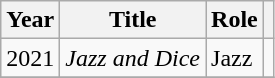<table class="wikitable plainrowheaders sortable">
<tr>
<th>Year</th>
<th>Title</th>
<th>Role</th>
<th class="unsortable"></th>
</tr>
<tr>
<td>2021</td>
<td><em>Jazz and Dice</em></td>
<td>Jazz</td>
<td></td>
</tr>
<tr>
</tr>
</table>
